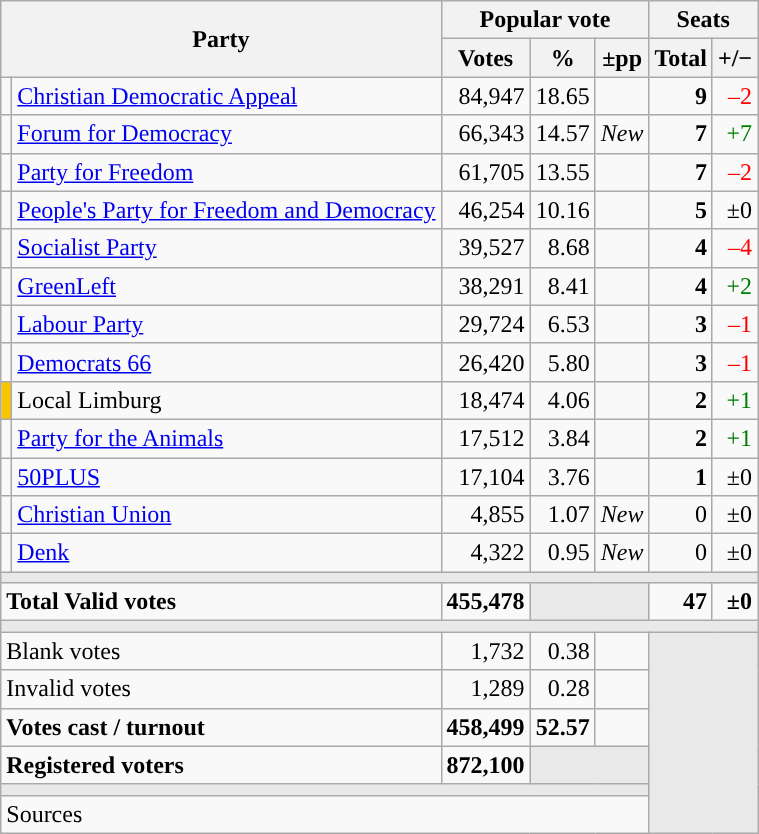<table class="wikitable" style="text-align:right;">
<tr>
<th colspan=2 rowspan=2>Party</th>
<th colspan=3>Popular vote</th>
<th colspan=2>Seats</th>
</tr>
<tr>
<th>Votes</th>
<th>%</th>
<th>±pp</th>
<th>Total</th>
<th>+/−</th>
</tr>
<tr>
<td style="color:inherit;background:"></td>
<td align="left"><a href='#'>Christian Democratic Appeal</a></td>
<td>84,947</td>
<td>18.65</td>
<td></td>
<td><strong>9</strong></td>
<td style="color:red;">–2</td>
</tr>
<tr>
<td style="color:inherit;background:"></td>
<td align="left"><a href='#'>Forum for Democracy</a></td>
<td>66,343</td>
<td>14.57</td>
<td><em>New</em></td>
<td><strong>7</strong></td>
<td style="color:green;">+7</td>
</tr>
<tr>
<td style="color:inherit;background:"></td>
<td align="left"><a href='#'>Party for Freedom</a></td>
<td>61,705</td>
<td>13.55</td>
<td></td>
<td><strong>7</strong></td>
<td style="color:red;">–2</td>
</tr>
<tr>
<td style="color:inherit;background:"></td>
<td align="left"><a href='#'>People's Party for Freedom and Democracy</a></td>
<td>46,254</td>
<td>10.16</td>
<td></td>
<td><strong>5</strong></td>
<td>±0</td>
</tr>
<tr>
<td style="color:inherit;background:"></td>
<td align="left"><a href='#'>Socialist Party</a></td>
<td>39,527</td>
<td>8.68</td>
<td></td>
<td><strong>4</strong></td>
<td style="color:red;">–4</td>
</tr>
<tr>
<td style="color:inherit;background:"></td>
<td align="left"><a href='#'>GreenLeft</a></td>
<td>38,291</td>
<td>8.41</td>
<td></td>
<td><strong>4</strong></td>
<td style="color:green;">+2</td>
</tr>
<tr>
<td style="color:inherit;background:"></td>
<td align="left"><a href='#'>Labour Party</a></td>
<td>29,724</td>
<td>6.53</td>
<td></td>
<td><strong>3</strong></td>
<td style="color:red;">–1</td>
</tr>
<tr>
<td style="color:inherit;background:"></td>
<td align="left"><a href='#'>Democrats 66</a></td>
<td>26,420</td>
<td>5.80</td>
<td></td>
<td><strong>3</strong></td>
<td style="color:red;">–1</td>
</tr>
<tr>
<td style="color:inherit;background:#fbc400"></td>
<td align="left">Local Limburg</td>
<td>18,474</td>
<td>4.06</td>
<td></td>
<td><strong>2</strong></td>
<td style="color:green;">+1</td>
</tr>
<tr>
<td style="color:inherit;background:"></td>
<td align="left"><a href='#'>Party for the Animals</a></td>
<td>17,512</td>
<td>3.84</td>
<td></td>
<td><strong>2</strong></td>
<td style="color:green;">+1</td>
</tr>
<tr>
<td style="color:inherit;background:"></td>
<td align="left"><a href='#'>50PLUS</a></td>
<td>17,104</td>
<td>3.76</td>
<td></td>
<td><strong>1</strong></td>
<td>±0</td>
</tr>
<tr>
<td style="color:inherit;background:"></td>
<td align="left"><a href='#'>Christian Union</a></td>
<td>4,855</td>
<td>1.07</td>
<td><em>New</em></td>
<td>0</td>
<td>±0</td>
</tr>
<tr>
<td style="color:inherit;background:"></td>
<td align="left"><a href='#'>Denk</a></td>
<td>4,322</td>
<td>0.95</td>
<td><em>New</em></td>
<td>0</td>
<td>±0</td>
</tr>
<tr>
<td colspan="7" style="color:inherit;background:#E9E9E9"></td>
</tr>
<tr style="font-weight:bold;">
<td align="left" colspan="2">Total Valid votes</td>
<td>455,478</td>
<td bgcolor="#E9E9E9" colspan="2"></td>
<td>47</td>
<td>±0</td>
</tr>
<tr>
<td colspan="7" style="color:inherit;background:#E9E9E9"></td>
</tr>
<tr>
<td align="left" colspan="2">Blank votes</td>
<td>1,732</td>
<td>0.38</td>
<td></td>
<td bgcolor="#E9E9E9" colspan="2" rowspan="6"></td>
</tr>
<tr>
<td align="left" colspan="2">Invalid votes</td>
<td>1,289</td>
<td>0.28</td>
<td></td>
</tr>
<tr style="font-weight:bold;">
<td align="left" colspan="2">Votes cast / turnout</td>
<td>458,499</td>
<td>52.57</td>
<td></td>
</tr>
<tr style="font-weight:bold;">
<td align="left" colspan="2">Registered voters</td>
<td>872,100</td>
<td bgcolor="#E9E9E9" colspan="2"></td>
</tr>
<tr>
<td colspan="7" style="color:inherit;background:#E9E9E9"></td>
</tr>
<tr>
<td align="left" colspan="7">Sources </td>
</tr>
</table>
